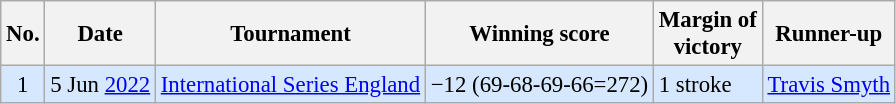<table class="wikitable" style="font-size:95%;">
<tr>
<th>No.</th>
<th>Date</th>
<th>Tournament</th>
<th>Winning score</th>
<th>Margin of<br>victory</th>
<th>Runner-up</th>
</tr>
<tr style="background:#D6E8FF;">
<td align=center>1</td>
<td align=right>5 Jun <a href='#'>2022</a></td>
<td><a href='#'>International Series England</a></td>
<td>−12 (69-68-69-66=272)</td>
<td>1 stroke</td>
<td> <a href='#'>Travis Smyth</a></td>
</tr>
</table>
